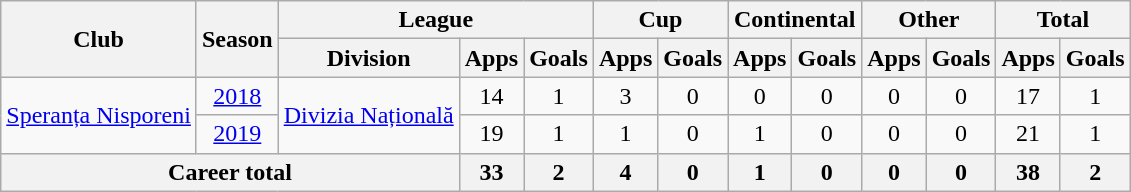<table class="wikitable" style="text-align: center">
<tr>
<th rowspan="2">Club</th>
<th rowspan="2">Season</th>
<th colspan="3">League</th>
<th colspan="2">Cup</th>
<th colspan="2">Continental</th>
<th colspan="2">Other</th>
<th colspan="2">Total</th>
</tr>
<tr>
<th>Division</th>
<th>Apps</th>
<th>Goals</th>
<th>Apps</th>
<th>Goals</th>
<th>Apps</th>
<th>Goals</th>
<th>Apps</th>
<th>Goals</th>
<th>Apps</th>
<th>Goals</th>
</tr>
<tr>
<td rowspan="2"><a href='#'>Speranța Nisporeni</a></td>
<td><a href='#'>2018</a></td>
<td rowspan="2"><a href='#'>Divizia Națională</a></td>
<td>14</td>
<td>1</td>
<td>3</td>
<td>0</td>
<td>0</td>
<td>0</td>
<td>0</td>
<td>0</td>
<td>17</td>
<td>1</td>
</tr>
<tr>
<td><a href='#'>2019</a></td>
<td>19</td>
<td>1</td>
<td>1</td>
<td>0</td>
<td>1</td>
<td>0</td>
<td>0</td>
<td>0</td>
<td>21</td>
<td>1</td>
</tr>
<tr>
<th colspan=3>Career total</th>
<th>33</th>
<th>2</th>
<th>4</th>
<th>0</th>
<th>1</th>
<th>0</th>
<th>0</th>
<th>0</th>
<th>38</th>
<th>2</th>
</tr>
</table>
